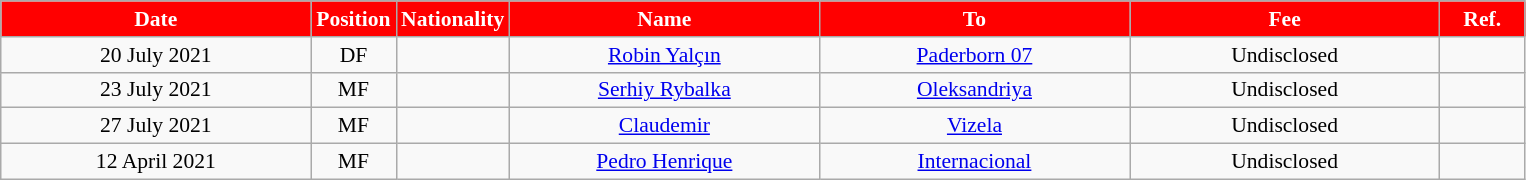<table class="wikitable"  style="text-align:center; font-size:90%; ">
<tr>
<th style="background:#ff0000; color:white; width:200px;">Date</th>
<th style="background:#ff0000; color:white; width:50px;">Position</th>
<th style="background:#ff0000; color:white; width:50px;">Nationality</th>
<th style="background:#ff0000; color:white; width:200px;">Name</th>
<th style="background:#ff0000; color:white; width:200px;">To</th>
<th style="background:#ff0000; color:white; width:200px;">Fee</th>
<th style="background:#ff0000; color:white; width:50px;">Ref.</th>
</tr>
<tr>
<td>20 July 2021</td>
<td>DF</td>
<td></td>
<td><a href='#'>Robin Yalçın</a></td>
<td><a href='#'>Paderborn 07</a></td>
<td>Undisclosed</td>
<td></td>
</tr>
<tr>
<td>23 July 2021</td>
<td>MF</td>
<td></td>
<td><a href='#'>Serhiy Rybalka</a></td>
<td><a href='#'>Oleksandriya</a></td>
<td>Undisclosed</td>
<td></td>
</tr>
<tr>
<td>27 July 2021</td>
<td>MF</td>
<td></td>
<td><a href='#'>Claudemir</a></td>
<td><a href='#'>Vizela</a></td>
<td>Undisclosed</td>
<td></td>
</tr>
<tr>
<td>12 April 2021</td>
<td>MF</td>
<td></td>
<td><a href='#'>Pedro Henrique</a></td>
<td><a href='#'>Internacional</a></td>
<td>Undisclosed</td>
<td></td>
</tr>
</table>
